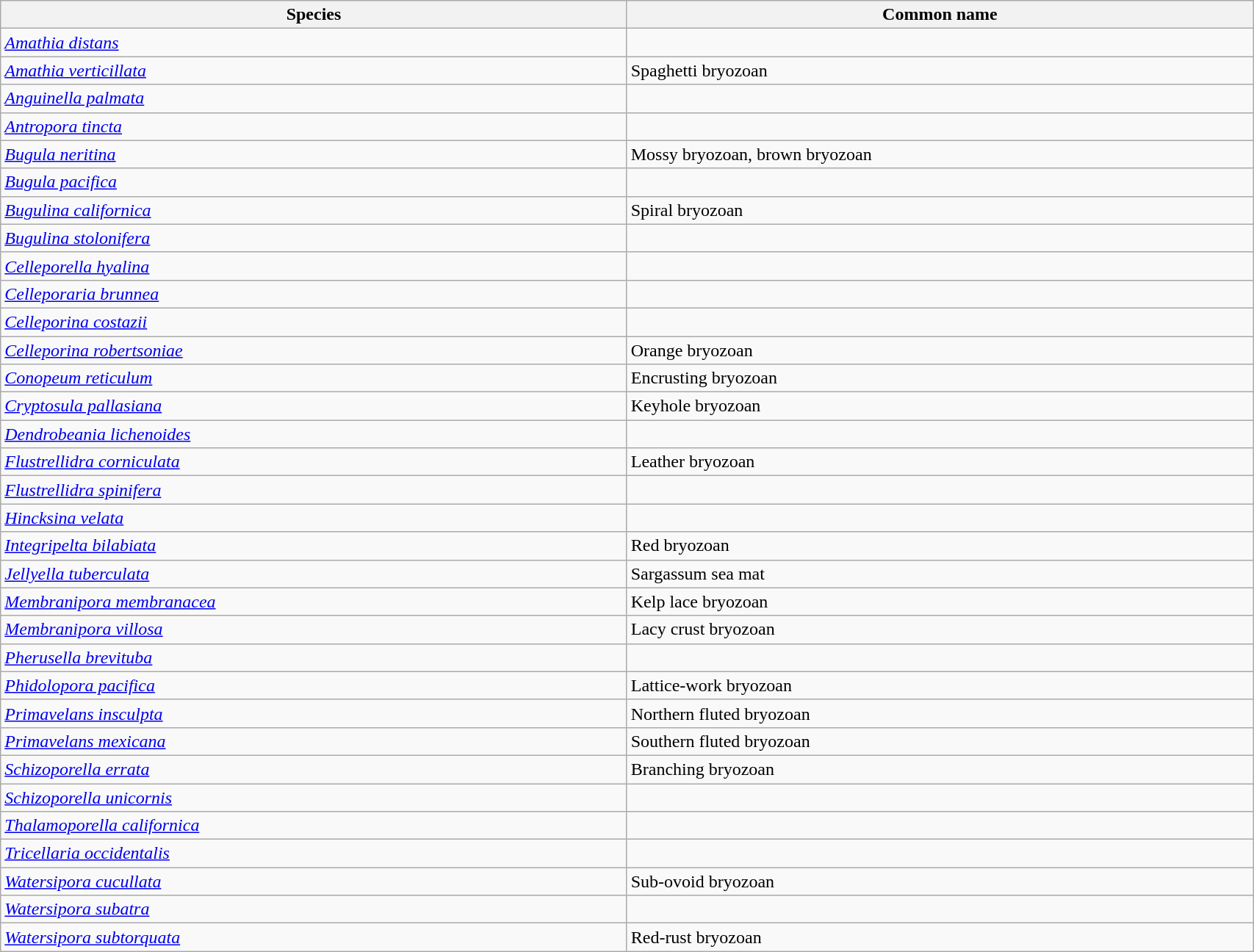<table width=90% class="wikitable">
<tr>
<th width=25%>Species</th>
<th width=25%>Common name</th>
</tr>
<tr>
<td><em><a href='#'>Amathia distans</a></em></td>
<td></td>
</tr>
<tr>
<td><em><a href='#'>Amathia verticillata</a></em></td>
<td>Spaghetti bryozoan</td>
</tr>
<tr>
<td><em><a href='#'>Anguinella palmata</a></em></td>
<td></td>
</tr>
<tr>
<td><em><a href='#'>Antropora tincta</a></em></td>
<td></td>
</tr>
<tr>
<td><em><a href='#'>Bugula neritina</a></em></td>
<td>Mossy bryozoan, brown bryozoan</td>
</tr>
<tr>
<td><em><a href='#'>Bugula pacifica</a></em></td>
<td></td>
</tr>
<tr>
<td><em><a href='#'>Bugulina californica</a></em></td>
<td>Spiral bryozoan</td>
</tr>
<tr>
<td><em><a href='#'>Bugulina stolonifera</a></em></td>
<td></td>
</tr>
<tr>
<td><em><a href='#'>Celleporella hyalina</a></em></td>
<td></td>
</tr>
<tr>
<td><em><a href='#'>Celleporaria brunnea</a></em></td>
<td></td>
</tr>
<tr>
<td><em><a href='#'>Celleporina costazii</a></em></td>
<td></td>
</tr>
<tr>
<td><em><a href='#'>Celleporina robertsoniae</a></em></td>
<td>Orange bryozoan</td>
</tr>
<tr>
<td><em><a href='#'>Conopeum reticulum</a></em></td>
<td>Encrusting bryozoan</td>
</tr>
<tr>
<td><em><a href='#'>Cryptosula pallasiana</a></em></td>
<td>Keyhole bryozoan</td>
</tr>
<tr>
<td><em><a href='#'>Dendrobeania lichenoides</a></em></td>
<td></td>
</tr>
<tr>
<td><em><a href='#'>Flustrellidra corniculata</a></em></td>
<td>Leather bryozoan</td>
</tr>
<tr>
<td><em><a href='#'>Flustrellidra spinifera</a></em></td>
<td></td>
</tr>
<tr>
<td><em><a href='#'>Hincksina velata</a></em></td>
<td></td>
</tr>
<tr>
<td><em><a href='#'>Integripelta bilabiata</a></em></td>
<td>Red bryozoan</td>
</tr>
<tr>
<td><em><a href='#'>Jellyella tuberculata</a></em></td>
<td>Sargassum sea mat</td>
</tr>
<tr>
<td><em><a href='#'>Membranipora membranacea</a></em></td>
<td>Kelp lace bryozoan</td>
</tr>
<tr>
<td><em><a href='#'>Membranipora villosa</a></em></td>
<td>Lacy crust bryozoan</td>
</tr>
<tr>
<td><em><a href='#'>Pherusella brevituba</a></em></td>
<td></td>
</tr>
<tr>
<td><em><a href='#'>Phidolopora pacifica</a></em></td>
<td>Lattice-work bryozoan</td>
</tr>
<tr>
<td><em><a href='#'>Primavelans insculpta</a></em></td>
<td>Northern fluted bryozoan</td>
</tr>
<tr>
<td><em><a href='#'>Primavelans mexicana</a></em></td>
<td>Southern fluted bryozoan</td>
</tr>
<tr>
<td><em><a href='#'>Schizoporella errata</a></em></td>
<td>Branching bryozoan</td>
</tr>
<tr>
<td><em><a href='#'>Schizoporella unicornis</a></em></td>
<td></td>
</tr>
<tr>
<td><em><a href='#'>Thalamoporella californica</a></em></td>
<td></td>
</tr>
<tr>
<td><em><a href='#'>Tricellaria occidentalis</a></em></td>
<td></td>
</tr>
<tr>
<td><em><a href='#'>Watersipora cucullata</a></em></td>
<td>Sub-ovoid bryozoan</td>
</tr>
<tr>
<td><em><a href='#'>Watersipora subatra</a></em></td>
<td></td>
</tr>
<tr>
<td><em><a href='#'>Watersipora subtorquata</a></em></td>
<td>Red-rust bryozoan</td>
</tr>
</table>
